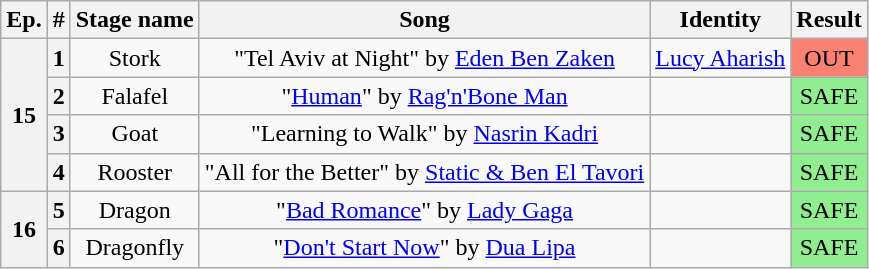<table class="wikitable plainrowheaders" style="text-align: center;">
<tr>
<th>Ep.</th>
<th>#</th>
<th>Stage name</th>
<th>Song</th>
<th>Identity</th>
<th>Result</th>
</tr>
<tr>
<th rowspan="4">15</th>
<th>1</th>
<td>Stork</td>
<td>"Tel Aviv at Night" by <a href='#'>Eden Ben Zaken</a></td>
<td><a href='#'>Lucy Aharish</a></td>
<td bgcolor="salmon">OUT</td>
</tr>
<tr>
<th>2</th>
<td>Falafel</td>
<td>"<a href='#'>Human</a>" by <a href='#'>Rag'n'Bone Man</a></td>
<td></td>
<td bgcolor="lightgreen">SAFE</td>
</tr>
<tr>
<th>3</th>
<td>Goat</td>
<td>"Learning to Walk" by <a href='#'>Nasrin Kadri</a></td>
<td></td>
<td bgcolor="lightgreen">SAFE</td>
</tr>
<tr>
<th>4</th>
<td>Rooster</td>
<td>"All for the Better" by <a href='#'>Static & Ben El Tavori</a></td>
<td></td>
<td bgcolor="lightgreen">SAFE</td>
</tr>
<tr>
<th rowspan="2">16</th>
<th>5</th>
<td>Dragon</td>
<td>"<a href='#'>Bad Romance</a>" by <a href='#'>Lady Gaga</a></td>
<td></td>
<td bgcolor="lightgreen">SAFE</td>
</tr>
<tr>
<th>6</th>
<td>Dragonfly</td>
<td>"<a href='#'>Don't Start Now</a>" by <a href='#'>Dua Lipa</a></td>
<td></td>
<td bgcolor="lightgreen">SAFE</td>
</tr>
</table>
